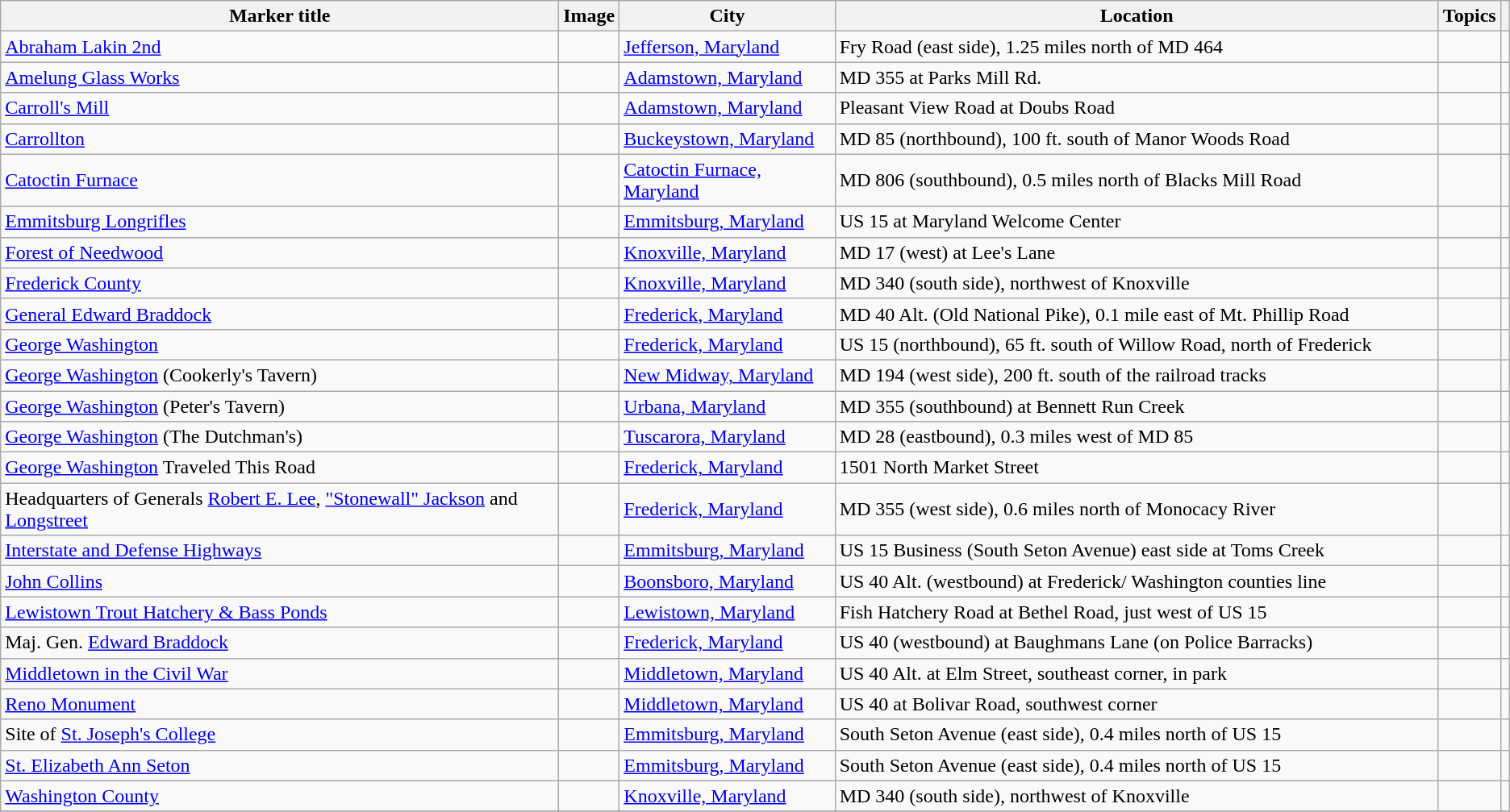<table class="wikitable sortable">
<tr>
<th><strong>Marker title</strong></th>
<th class="unsortable"><strong>Image</strong></th>
<th><strong>City</strong></th>
<th style="width:40%"><strong>Location</strong></th>
<th><strong>Topics</strong></th>
<th class="unsortable"></th>
</tr>
<tr>
<td><a href='#'>Abraham Lakin 2nd</a></td>
<td></td>
<td><a href='#'>Jefferson, Maryland</a></td>
<td>Fry Road (east side), 1.25 miles north of MD 464<br><small></small></td>
<td></td>
<td></td>
</tr>
<tr>
<td><a href='#'>Amelung Glass Works</a></td>
<td></td>
<td><a href='#'>Adamstown, Maryland</a></td>
<td>MD 355 at Parks Mill Rd.<br><small></small></td>
<td></td>
<td></td>
</tr>
<tr>
<td><a href='#'>Carroll's Mill</a></td>
<td></td>
<td><a href='#'>Adamstown, Maryland</a></td>
<td>Pleasant View Road at Doubs Road<br><small></small></td>
<td></td>
<td></td>
</tr>
<tr>
<td><a href='#'>Carrollton</a></td>
<td></td>
<td><a href='#'>Buckeystown, Maryland</a></td>
<td>MD 85 (northbound), 100 ft. south of Manor Woods Road<br><small></small></td>
<td></td>
<td></td>
</tr>
<tr>
<td><a href='#'>Catoctin Furnace</a></td>
<td></td>
<td><a href='#'>Catoctin Furnace, Maryland</a></td>
<td>MD 806 (southbound), 0.5 miles north of Blacks Mill Road<br><small></small></td>
<td></td>
<td></td>
</tr>
<tr>
<td><a href='#'>Emmitsburg Longrifles</a></td>
<td></td>
<td><a href='#'>Emmitsburg, Maryland</a></td>
<td>US 15 at Maryland Welcome Center<br><small></small></td>
<td></td>
<td></td>
</tr>
<tr>
<td><a href='#'>Forest of Needwood</a></td>
<td></td>
<td><a href='#'>Knoxville, Maryland</a></td>
<td>MD 17 (west) at Lee's Lane<br><small></small></td>
<td></td>
<td></td>
</tr>
<tr>
<td><a href='#'>Frederick County</a></td>
<td></td>
<td><a href='#'>Knoxville, Maryland</a></td>
<td>MD 340 (south side), northwest of Knoxville<br><small></small></td>
<td></td>
<td></td>
</tr>
<tr>
<td><a href='#'>General Edward Braddock</a></td>
<td></td>
<td><a href='#'>Frederick, Maryland</a></td>
<td>MD 40 Alt. (Old National Pike), 0.1 mile east of Mt. Phillip Road<br><small></small></td>
<td></td>
<td></td>
</tr>
<tr>
<td><a href='#'>George Washington</a></td>
<td></td>
<td><a href='#'>Frederick, Maryland</a></td>
<td>US 15 (northbound), 65 ft. south of Willow Road, north of Frederick<br><small></small></td>
<td></td>
<td></td>
</tr>
<tr>
<td><a href='#'>George Washington</a> (Cookerly's Tavern)</td>
<td></td>
<td><a href='#'>New Midway, Maryland</a></td>
<td>MD 194 (west side), 200 ft. south of the railroad tracks<br><small></small></td>
<td></td>
<td></td>
</tr>
<tr>
<td><a href='#'>George Washington</a> (Peter's Tavern)</td>
<td></td>
<td><a href='#'>Urbana, Maryland</a></td>
<td>MD 355 (southbound) at Bennett Run Creek<br><small></small></td>
<td></td>
<td></td>
</tr>
<tr>
<td><a href='#'>George Washington</a> (The Dutchman's)</td>
<td></td>
<td><a href='#'>Tuscarora, Maryland</a></td>
<td>MD 28 (eastbound), 0.3 miles west of MD 85<br><small></small></td>
<td></td>
<td></td>
</tr>
<tr>
<td><a href='#'>George Washington</a> Traveled This Road</td>
<td></td>
<td><a href='#'>Frederick, Maryland</a></td>
<td>1501 North Market Street<br><small></small></td>
<td></td>
<td></td>
</tr>
<tr>
<td>Headquarters of Generals <a href='#'>Robert E. Lee</a>, <a href='#'>"Stonewall" Jackson</a> and <a href='#'>Longstreet</a></td>
<td></td>
<td><a href='#'>Frederick, Maryland</a></td>
<td>MD 355 (west side), 0.6 miles north of Monocacy River<br><small></small></td>
<td></td>
<td></td>
</tr>
<tr>
<td><a href='#'>Interstate and Defense Highways</a></td>
<td></td>
<td><a href='#'>Emmitsburg, Maryland</a></td>
<td>US 15 Business (South Seton Avenue) east side at Toms Creek<br><small></small></td>
<td></td>
<td></td>
</tr>
<tr>
<td><a href='#'>John Collins</a></td>
<td></td>
<td><a href='#'>Boonsboro, Maryland</a></td>
<td>US 40 Alt. (westbound) at Frederick/ Washington counties line<br><small></small></td>
<td></td>
<td></td>
</tr>
<tr>
<td><a href='#'>Lewistown Trout Hatchery & Bass Ponds</a></td>
<td></td>
<td><a href='#'>Lewistown, Maryland</a></td>
<td>Fish Hatchery Road at Bethel Road, just west of US 15<br><small></small></td>
<td></td>
<td></td>
</tr>
<tr>
<td>Maj. Gen. <a href='#'>Edward Braddock</a></td>
<td></td>
<td><a href='#'>Frederick, Maryland</a></td>
<td>US 40 (westbound) at Baughmans Lane (on Police Barracks)<br><small></small></td>
<td></td>
<td></td>
</tr>
<tr>
<td><a href='#'>Middletown in the Civil War</a></td>
<td></td>
<td><a href='#'>Middletown, Maryland</a></td>
<td>US 40 Alt. at Elm Street, southeast corner, in park<br><small></small></td>
<td></td>
<td></td>
</tr>
<tr>
<td><a href='#'>Reno Monument</a></td>
<td></td>
<td><a href='#'>Middletown, Maryland</a></td>
<td>US 40 at Bolivar Road, southwest corner<br><small></small></td>
<td></td>
<td></td>
</tr>
<tr>
<td>Site of <a href='#'>St. Joseph's College</a></td>
<td></td>
<td><a href='#'>Emmitsburg, Maryland</a></td>
<td>South Seton Avenue (east side), 0.4 miles north of US 15<br><small></small></td>
<td></td>
<td></td>
</tr>
<tr>
<td><a href='#'>St. Elizabeth Ann Seton</a></td>
<td></td>
<td><a href='#'>Emmitsburg, Maryland</a></td>
<td>South Seton Avenue (east side), 0.4 miles north of US 15<br><small></small></td>
<td></td>
<td></td>
</tr>
<tr>
<td><a href='#'>Washington County</a></td>
<td></td>
<td><a href='#'>Knoxville, Maryland</a></td>
<td>MD 340 (south side), northwest of Knoxville<br><small></small></td>
<td></td>
<td></td>
</tr>
<tr>
</tr>
</table>
